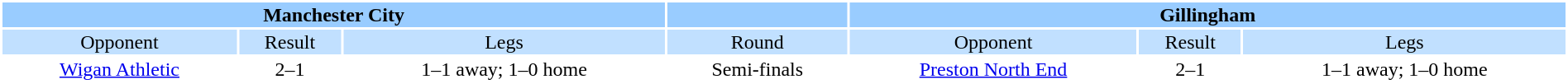<table width="100%" bgcolor=white>
<tr valign=top bgcolor=#99ccff>
<th colspan=3 style="width:1*">Manchester City</th>
<th></th>
<th colspan=3 style="width:1*">Gillingham</th>
</tr>
<tr valign=top align="center" bgcolor=#c1e0ff>
<td>Opponent</td>
<td>Result</td>
<td>Legs</td>
<td>Round</td>
<td>Opponent</td>
<td>Result</td>
<td>Legs</td>
</tr>
<tr align="center">
<td><a href='#'>Wigan Athletic</a></td>
<td>2–1</td>
<td>1–1 away; 1–0 home</td>
<td>Semi-finals</td>
<td><a href='#'>Preston North End</a></td>
<td>2–1</td>
<td>1–1 away; 1–0 home</td>
</tr>
</table>
